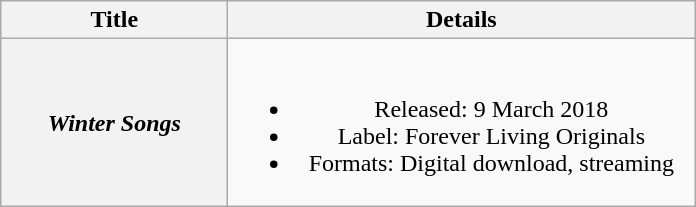<table class="wikitable plainrowheaders" style="text-align:center;">
<tr>
<th scope="col" style="width:9em;">Title</th>
<th scope="col" style="width:19em;">Details</th>
</tr>
<tr>
<th scope="row"><em>Winter Songs</em></th>
<td><br><ul><li>Released: 9 March 2018</li><li>Label: Forever Living Originals</li><li>Formats: Digital download, streaming</li></ul></td>
</tr>
</table>
